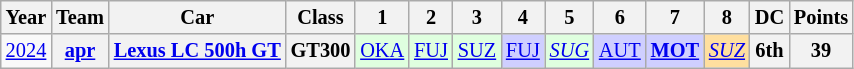<table class="wikitable" style="text-align:center; font-size:85%">
<tr>
<th>Year</th>
<th>Team</th>
<th>Car</th>
<th>Class</th>
<th>1</th>
<th>2</th>
<th>3</th>
<th>4</th>
<th>5</th>
<th>6</th>
<th>7</th>
<th>8</th>
<th>DC</th>
<th>Points</th>
</tr>
<tr>
<td><a href='#'>2024</a></td>
<th><a href='#'>apr</a></th>
<th nowrap><a href='#'>Lexus LC 500h GT</a></th>
<th>GT300</th>
<td style="background:#dfffdf;"><a href='#'>OKA</a><br></td>
<td style="background:#dfffdf;"><a href='#'>FUJ</a><br></td>
<td style="background:#dfffdf;"><a href='#'>SUZ</a><br></td>
<td style="background:#cfcfff;"><a href='#'>FUJ</a><br></td>
<td style="background:#dfffdf;"><em><a href='#'>SUG</a></em><br></td>
<td style="background:#cfcfff;"><a href='#'>AUT</a><br></td>
<td style="background:#cfcfff;"><strong><a href='#'>MOT</a></strong><br></td>
<td style="background:#ffdf9f;"><em><a href='#'>SUZ</a></em><br></td>
<th>6th</th>
<th>39</th>
</tr>
</table>
